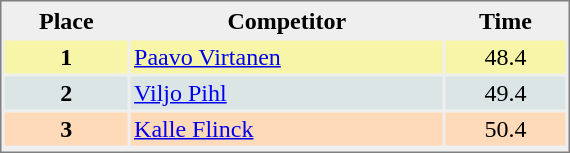<table style="border-style:solid;border-width:1px;border-color:#808080;background-color:#EFEFEF" cellspacing="2" cellpadding="2" width="380px">
<tr bgcolor="#EFEFEF">
<th align=center>Place</th>
<th align=center>Competitor</th>
<th align=center>Time</th>
</tr>
<tr align="center" valign="top" bgcolor="#F7F6A8">
<th>1</th>
<td align="left"> <a href='#'>Paavo Virtanen</a></td>
<td align="center">48.4</td>
</tr>
<tr align="center" valign="top" bgcolor="#DCE5E5">
<th>2</th>
<td align="left"> <a href='#'>Viljo Pihl</a></td>
<td align="center">49.4</td>
</tr>
<tr align="center" valign="top" bgcolor="#FFDAB9">
<th>3</th>
<td align="left"> <a href='#'>Kalle Flinck</a></td>
<td align="center">50.4</td>
</tr>
<tr align="center" valign="top" bgcolor="#FFFFFF">
</tr>
</table>
